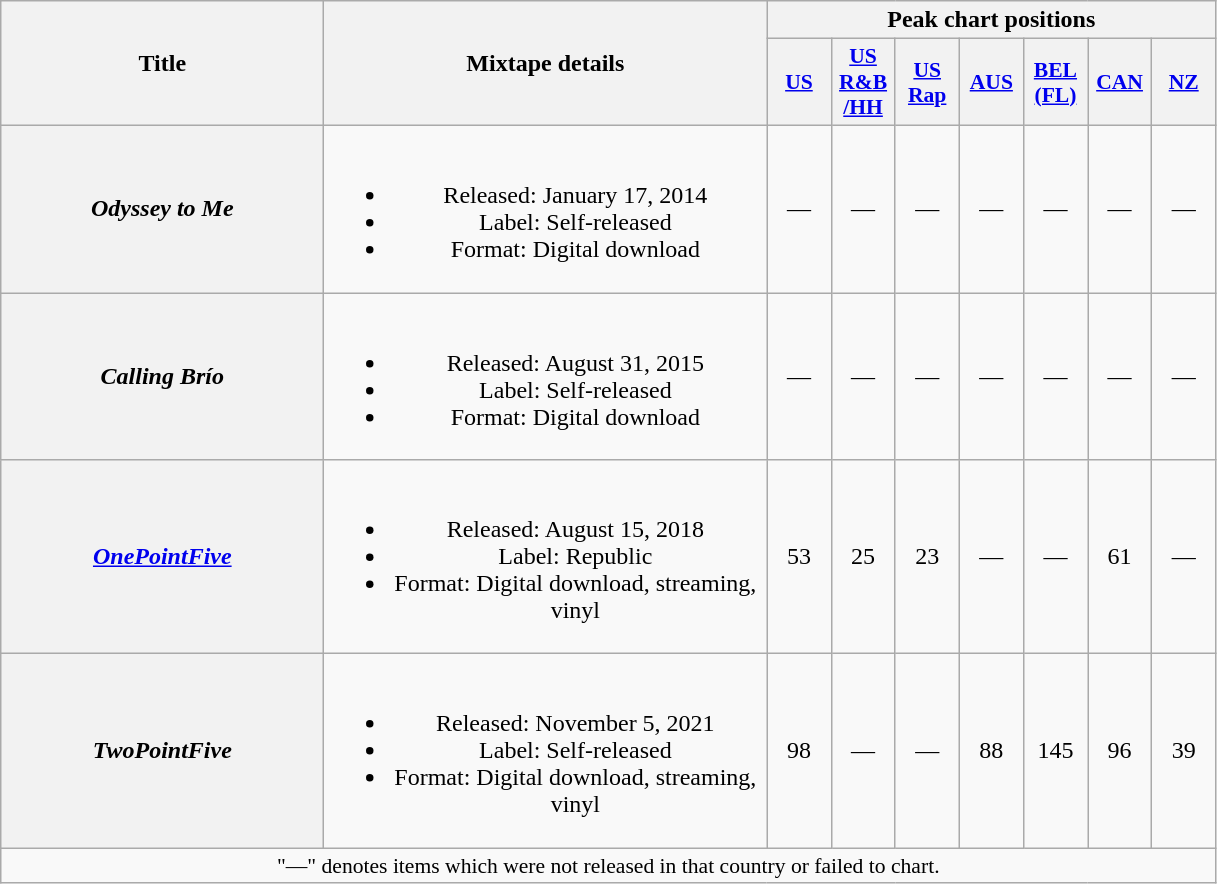<table class="wikitable plainrowheaders" style="text-align:center;">
<tr>
<th scope="col" rowspan="2" style="width:13em;">Title</th>
<th scope="col" rowspan="2" style="width:18em;">Mixtape details</th>
<th scope="col" colspan="7">Peak chart positions</th>
</tr>
<tr>
<th scope="col" style="width:2.5em;font-size:90%;"><a href='#'>US</a><br></th>
<th scope="col" style="width:2.5em;font-size:90%;"><a href='#'>US<br>R&B<br>/HH</a><br></th>
<th scope="col" style="width:2.5em;font-size:90%;"><a href='#'>US<br>Rap</a><br></th>
<th scope="col" style="width:2.5em;font-size:90%;"><a href='#'>AUS</a><br></th>
<th scope="col" style="width:2.5em;font-size:90%;"><a href='#'>BEL<br>(FL)</a><br></th>
<th scope="col" style="width:2.5em;font-size:90%;"><a href='#'>CAN</a><br></th>
<th scope="col" style="width:2.5em;font-size:90%;"><a href='#'>NZ</a><br></th>
</tr>
<tr>
<th scope="row"><em>Odyssey to Me</em></th>
<td><br><ul><li>Released: January 17, 2014</li><li>Label: Self-released</li><li>Format: Digital download</li></ul></td>
<td>—</td>
<td>—</td>
<td>—</td>
<td>—</td>
<td>—</td>
<td>—</td>
<td>—</td>
</tr>
<tr>
<th scope="row"><em>Calling Brío</em></th>
<td><br><ul><li>Released: August 31, 2015</li><li>Label: Self-released</li><li>Format: Digital download</li></ul></td>
<td>—</td>
<td>—</td>
<td>—</td>
<td>—</td>
<td>—</td>
<td>—</td>
<td>—</td>
</tr>
<tr>
<th scope="row"><em><a href='#'>OnePointFive</a></em></th>
<td><br><ul><li>Released: August 15, 2018</li><li>Label: Republic</li><li>Format: Digital download, streaming, vinyl</li></ul></td>
<td>53</td>
<td>25</td>
<td>23</td>
<td>—</td>
<td>—</td>
<td>61</td>
<td>—</td>
</tr>
<tr>
<th scope="row"><em>TwoPointFive</em></th>
<td><br><ul><li>Released: November 5, 2021</li><li>Label: Self-released</li><li>Format: Digital download, streaming, vinyl</li></ul></td>
<td>98</td>
<td>—</td>
<td>—</td>
<td>88</td>
<td>145</td>
<td>96</td>
<td>39</td>
</tr>
<tr>
<td colspan="14" style="font-size:90%;">"—" denotes items which were not released in that country or failed to chart.</td>
</tr>
</table>
